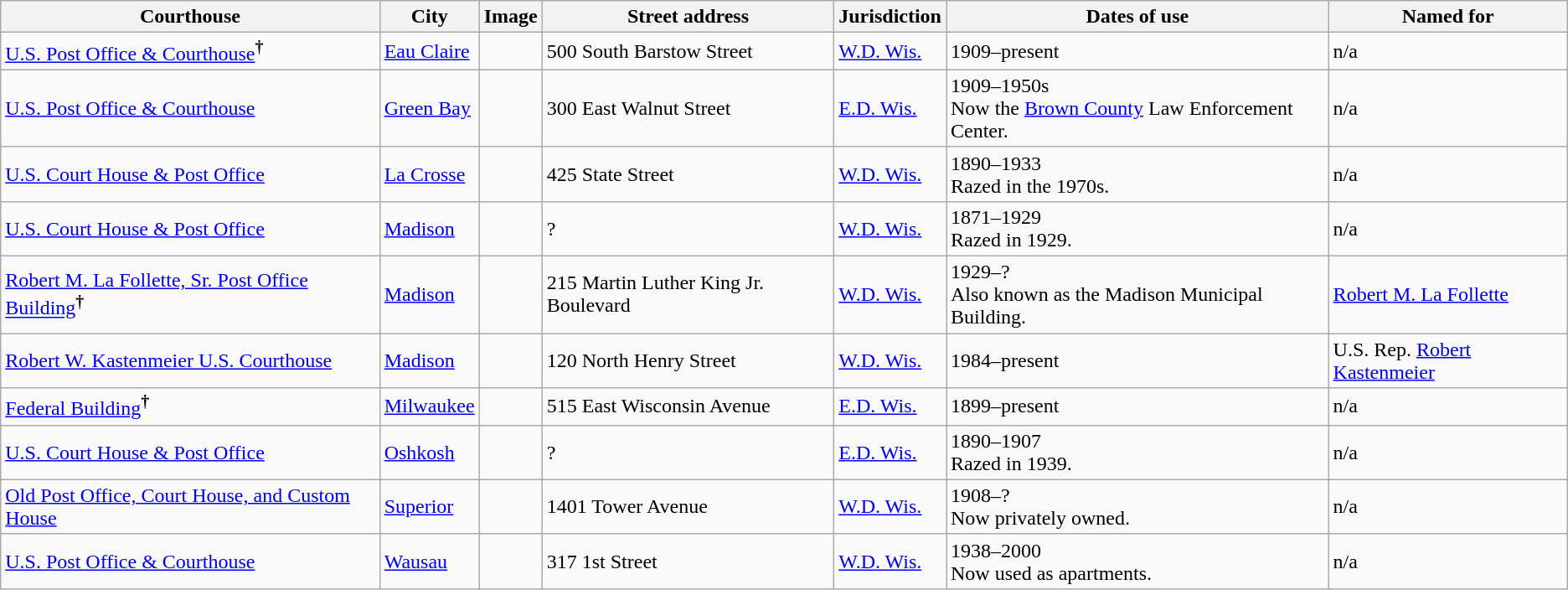<table class="wikitable sortable sticky-header sort-under">
<tr>
<th>Courthouse</th>
<th>City</th>
<th>Image</th>
<th>Street address</th>
<th>Jurisdiction</th>
<th>Dates of use</th>
<th>Named for</th>
</tr>
<tr>
<td><a href='#'>U.S. Post Office & Courthouse</a><strong><sup>†</sup></strong></td>
<td><a href='#'>Eau Claire</a></td>
<td></td>
<td>500 South Barstow Street</td>
<td><a href='#'>W.D. Wis.</a></td>
<td>1909–present</td>
<td>n/a</td>
</tr>
<tr>
<td><a href='#'>U.S. Post Office & Courthouse</a></td>
<td><a href='#'>Green Bay</a></td>
<td></td>
<td>300 East Walnut Street</td>
<td><a href='#'>E.D. Wis.</a></td>
<td>1909–1950s<br>Now the <a href='#'>Brown County</a> Law Enforcement Center.</td>
<td>n/a</td>
</tr>
<tr>
<td><a href='#'>U.S. Court House & Post Office</a></td>
<td><a href='#'>La Crosse</a></td>
<td></td>
<td>425 State Street</td>
<td><a href='#'>W.D. Wis.</a></td>
<td>1890–1933<br>Razed in the 1970s.</td>
<td>n/a</td>
</tr>
<tr>
<td><a href='#'>U.S. Court House & Post Office</a></td>
<td><a href='#'>Madison</a></td>
<td></td>
<td>?</td>
<td><a href='#'>W.D. Wis.</a></td>
<td>1871–1929<br>Razed in 1929.</td>
<td>n/a</td>
</tr>
<tr>
<td><a href='#'>Robert M. La Follette, Sr. Post Office Building</a><strong><sup>†</sup></strong></td>
<td><a href='#'>Madison</a></td>
<td></td>
<td>215 Martin Luther King Jr. Boulevard</td>
<td><a href='#'>W.D. Wis.</a></td>
<td>1929–?<br>Also known as the Madison Municipal Building.</td>
<td><a href='#'>Robert M. La Follette</a></td>
</tr>
<tr>
<td><a href='#'>Robert W. Kastenmeier U.S. Courthouse</a></td>
<td><a href='#'>Madison</a></td>
<td></td>
<td>120 North Henry Street</td>
<td><a href='#'>W.D. Wis.</a></td>
<td>1984–present</td>
<td>U.S. Rep. <a href='#'>Robert Kastenmeier</a></td>
</tr>
<tr>
<td><a href='#'>Federal Building</a><strong><sup>†</sup></strong></td>
<td><a href='#'>Milwaukee</a></td>
<td></td>
<td>515 East Wisconsin Avenue</td>
<td><a href='#'>E.D. Wis.</a></td>
<td>1899–present</td>
<td>n/a</td>
</tr>
<tr>
<td><a href='#'>U.S. Court House & Post Office</a></td>
<td><a href='#'>Oshkosh</a></td>
<td></td>
<td>?</td>
<td><a href='#'>E.D. Wis.</a></td>
<td>1890–1907<br>Razed in 1939.</td>
<td>n/a</td>
</tr>
<tr>
<td><a href='#'>Old Post Office, Court House, and Custom House</a></td>
<td><a href='#'>Superior</a></td>
<td></td>
<td>1401 Tower Avenue</td>
<td><a href='#'>W.D. Wis.</a></td>
<td>1908–?<br>Now privately owned.</td>
<td>n/a</td>
</tr>
<tr>
<td><a href='#'>U.S. Post Office & Courthouse</a></td>
<td><a href='#'>Wausau</a></td>
<td></td>
<td>317 1st Street</td>
<td><a href='#'>W.D. Wis.</a></td>
<td>1938–2000<br>Now used as apartments.</td>
<td>n/a</td>
</tr>
</table>
